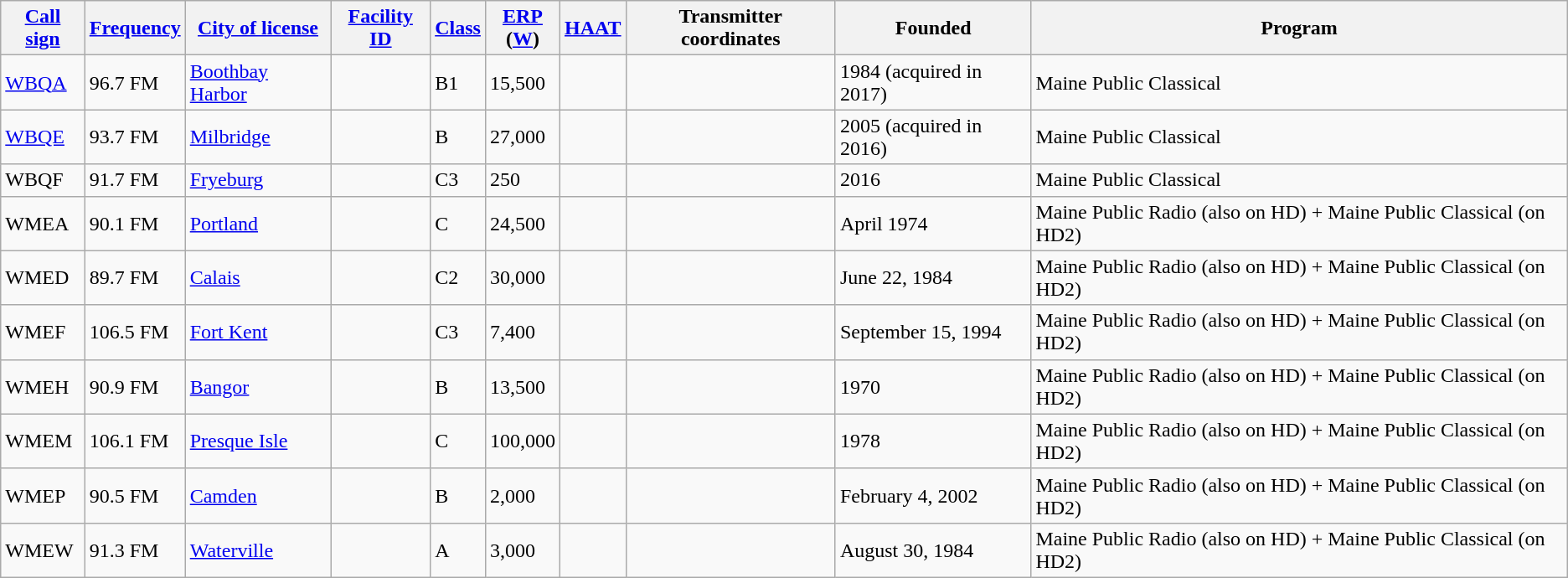<table class="wikitable sortable">
<tr>
<th><a href='#'>Call sign</a></th>
<th data-sort-type="number"><a href='#'>Frequency</a></th>
<th><a href='#'>City of license</a></th>
<th data-sort-type="number"><a href='#'>Facility ID</a></th>
<th><a href='#'>Class</a></th>
<th data-sort-type="number"><a href='#'>ERP</a><br>(<a href='#'>W</a>)</th>
<th data-sort-type="number"><a href='#'>HAAT</a></th>
<th data-sort-type="number">Transmitter coordinates</th>
<th class="unsortable">Founded</th>
<th>Program</th>
</tr>
<tr>
<td><a href='#'>WBQA</a></td>
<td>96.7 FM</td>
<td><a href='#'>Boothbay Harbor</a></td>
<td></td>
<td>B1</td>
<td>15,500</td>
<td></td>
<td></td>
<td>1984 (acquired in 2017)</td>
<td>Maine Public Classical</td>
</tr>
<tr>
<td><a href='#'>WBQE</a></td>
<td>93.7 FM</td>
<td><a href='#'>Milbridge</a></td>
<td></td>
<td>B</td>
<td>27,000</td>
<td></td>
<td></td>
<td>2005 (acquired in 2016)</td>
<td>Maine Public Classical</td>
</tr>
<tr>
<td>WBQF</td>
<td>91.7 FM</td>
<td><a href='#'>Fryeburg</a></td>
<td></td>
<td>C3</td>
<td>250</td>
<td></td>
<td></td>
<td>2016</td>
<td>Maine Public Classical</td>
</tr>
<tr>
<td>WMEA</td>
<td>90.1 FM</td>
<td><a href='#'>Portland</a></td>
<td></td>
<td>C</td>
<td>24,500</td>
<td></td>
<td></td>
<td>April 1974</td>
<td>Maine Public Radio (also on HD) + Maine Public Classical (on HD2)</td>
</tr>
<tr>
<td>WMED</td>
<td>89.7 FM</td>
<td><a href='#'>Calais</a></td>
<td></td>
<td>C2</td>
<td>30,000</td>
<td></td>
<td></td>
<td>June 22, 1984</td>
<td>Maine Public Radio (also on HD) + Maine Public Classical (on HD2)</td>
</tr>
<tr>
<td>WMEF</td>
<td>106.5 FM</td>
<td><a href='#'>Fort Kent</a></td>
<td></td>
<td>C3</td>
<td>7,400</td>
<td></td>
<td></td>
<td>September 15, 1994</td>
<td>Maine Public Radio (also on HD) + Maine Public Classical (on HD2)</td>
</tr>
<tr>
<td>WMEH</td>
<td>90.9 FM</td>
<td><a href='#'>Bangor</a></td>
<td></td>
<td>B</td>
<td>13,500</td>
<td></td>
<td></td>
<td>1970</td>
<td>Maine Public Radio (also on HD) + Maine Public Classical (on HD2)</td>
</tr>
<tr>
<td>WMEM</td>
<td>106.1 FM</td>
<td><a href='#'>Presque Isle</a></td>
<td></td>
<td>C</td>
<td>100,000</td>
<td></td>
<td></td>
<td>1978</td>
<td>Maine Public Radio (also on HD) + Maine Public Classical (on HD2)</td>
</tr>
<tr>
<td>WMEP</td>
<td>90.5 FM</td>
<td><a href='#'>Camden</a></td>
<td></td>
<td>B</td>
<td>2,000</td>
<td></td>
<td></td>
<td>February 4, 2002</td>
<td>Maine Public Radio (also on HD) + Maine Public Classical (on HD2)</td>
</tr>
<tr>
<td>WMEW</td>
<td>91.3 FM</td>
<td><a href='#'>Waterville</a></td>
<td></td>
<td>A</td>
<td>3,000</td>
<td></td>
<td></td>
<td>August 30, 1984</td>
<td>Maine Public Radio (also on HD) + Maine Public Classical (on HD2)</td>
</tr>
</table>
